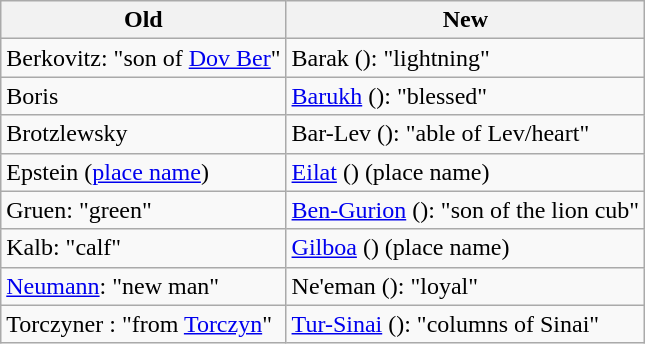<table class="wikitable">
<tr>
<th>Old</th>
<th>New</th>
</tr>
<tr>
<td>Berkovitz: "son of <a href='#'>Dov Ber</a>"</td>
<td>Barak (): "lightning"</td>
</tr>
<tr>
<td>Boris</td>
<td><a href='#'>Barukh</a> (): "blessed"</td>
</tr>
<tr>
<td>Brotzlewsky</td>
<td>Bar-Lev (): "able of Lev/heart"</td>
</tr>
<tr>
<td>Epstein (<a href='#'>place name</a>)</td>
<td><a href='#'>Eilat</a> () (place name)</td>
</tr>
<tr>
<td>Gruen: "green"</td>
<td><a href='#'>Ben-Gurion</a> (): "son of the lion cub"</td>
</tr>
<tr>
<td>Kalb: "calf"</td>
<td><a href='#'>Gilboa</a> () (place name)</td>
</tr>
<tr>
<td><a href='#'>Neumann</a>: "new man"</td>
<td>Ne'eman (): "loyal"</td>
</tr>
<tr>
<td>Torczyner : "from <a href='#'>Torczyn</a>"</td>
<td><a href='#'>Tur-Sinai</a> (): "columns of Sinai"</td>
</tr>
</table>
